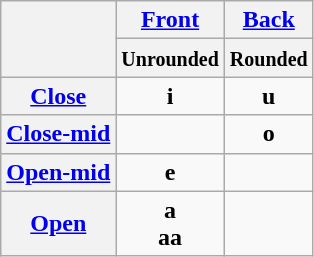<table class="wikitable">
<tr align=center>
<th rowspan="2"></th>
<th><a href='#'>Front</a></th>
<th><a href='#'>Back</a></th>
</tr>
<tr align=center>
<th><small>Unrounded</small></th>
<th><small>Rounded</small></th>
</tr>
<tr align=center>
<th><a href='#'>Close</a></th>
<td><strong>i</strong> </td>
<td><strong>u</strong> </td>
</tr>
<tr align=center>
<th><a href='#'>Close-mid</a></th>
<td></td>
<td><strong>o</strong> </td>
</tr>
<tr align=center>
<th><a href='#'>Open-mid</a></th>
<td><strong>e</strong> </td>
<td></td>
</tr>
<tr align=center>
<th><a href='#'>Open</a></th>
<td><strong>a</strong> <br><strong>aa</strong> </td>
<td></td>
</tr>
</table>
